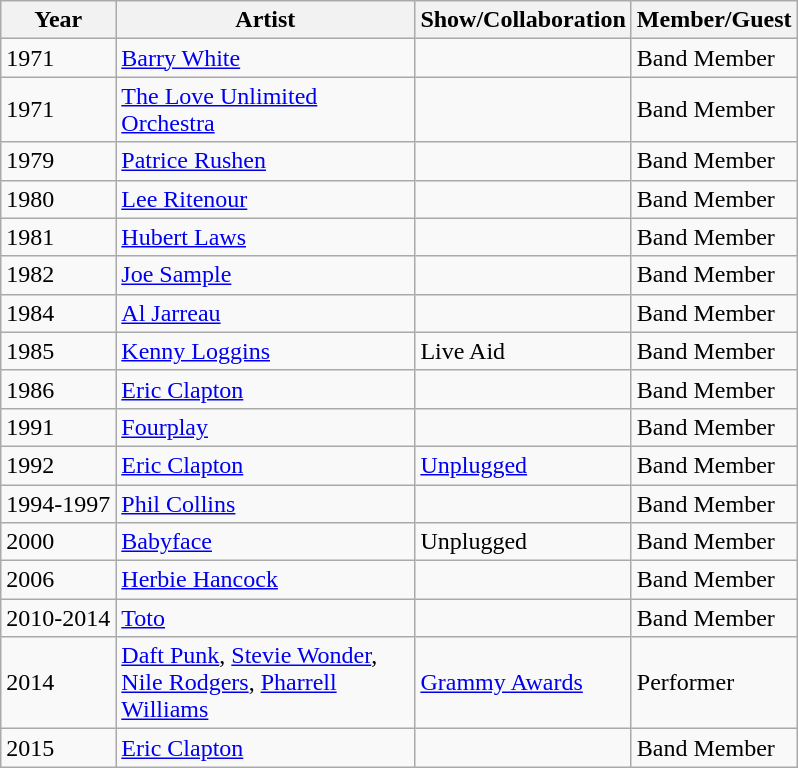<table class="wikitable plainrowheaders">
<tr>
<th>Year</th>
<th style="width:12em;">Artist</th>
<th>Show/Collaboration</th>
<th>Member/Guest</th>
</tr>
<tr>
<td>1971</td>
<td><a href='#'>Barry White</a></td>
<td></td>
<td>Band Member</td>
</tr>
<tr>
<td>1971</td>
<td><a href='#'>The Love Unlimited Orchestra</a></td>
<td></td>
<td>Band Member</td>
</tr>
<tr>
<td>1979</td>
<td><a href='#'>Patrice Rushen</a></td>
<td></td>
<td>Band Member</td>
</tr>
<tr>
<td>1980</td>
<td><a href='#'>Lee Ritenour</a></td>
<td></td>
<td>Band Member</td>
</tr>
<tr>
<td>1981</td>
<td><a href='#'>Hubert Laws</a></td>
<td></td>
<td>Band Member</td>
</tr>
<tr>
<td>1982</td>
<td><a href='#'>Joe Sample</a></td>
<td></td>
<td>Band Member</td>
</tr>
<tr>
<td>1984</td>
<td><a href='#'>Al Jarreau</a></td>
<td></td>
<td>Band Member</td>
</tr>
<tr>
<td>1985</td>
<td><a href='#'>Kenny Loggins</a></td>
<td>Live Aid</td>
<td>Band Member</td>
</tr>
<tr>
<td>1986</td>
<td><a href='#'>Eric Clapton</a></td>
<td></td>
<td>Band Member</td>
</tr>
<tr>
<td>1991</td>
<td><a href='#'>Fourplay</a></td>
<td></td>
<td>Band Member</td>
</tr>
<tr>
<td>1992</td>
<td><a href='#'>Eric Clapton</a></td>
<td><a href='#'>Unplugged</a></td>
<td>Band Member</td>
</tr>
<tr>
<td>1994-1997</td>
<td><a href='#'>Phil Collins</a></td>
<td></td>
<td>Band Member</td>
</tr>
<tr>
<td>2000</td>
<td><a href='#'>Babyface</a></td>
<td>Unplugged</td>
<td>Band Member</td>
</tr>
<tr>
<td>2006</td>
<td><a href='#'>Herbie Hancock</a></td>
<td></td>
<td>Band Member</td>
</tr>
<tr>
<td>2010-2014</td>
<td><a href='#'>Toto</a></td>
<td></td>
<td>Band Member</td>
</tr>
<tr>
<td>2014</td>
<td><a href='#'>Daft Punk</a>, <a href='#'>Stevie Wonder</a>, <a href='#'>Nile Rodgers</a>, <a href='#'>Pharrell Williams</a></td>
<td><a href='#'>Grammy Awards</a></td>
<td>Performer</td>
</tr>
<tr>
<td>2015</td>
<td><a href='#'>Eric Clapton</a></td>
<td></td>
<td>Band Member</td>
</tr>
</table>
